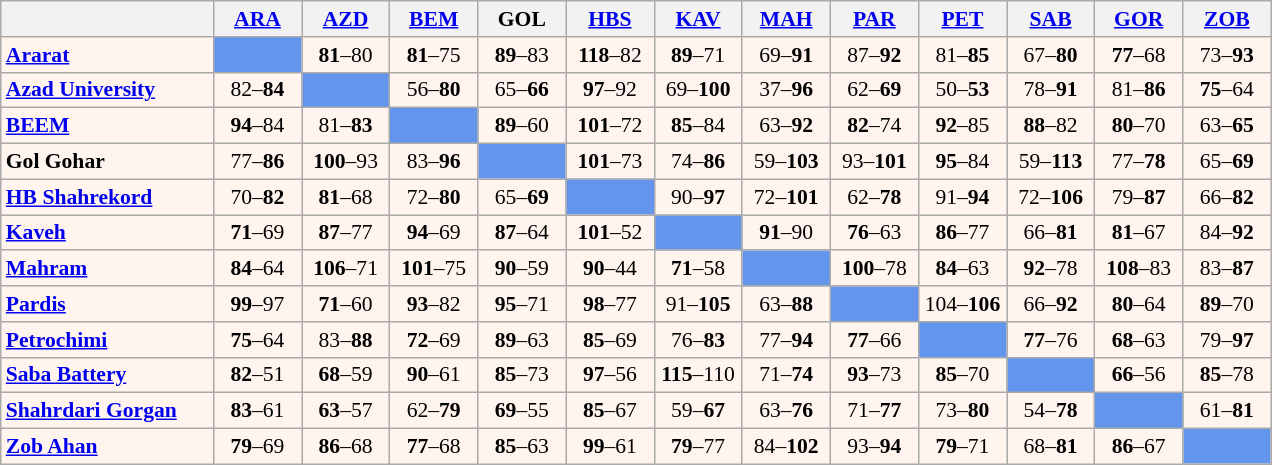<table cellspacing="0" cellpadding="3" style="background-color: #fff5ee; font-size: 90%; text-align: center" class="wikitable">
<tr>
<th width=135></th>
<th width=52><a href='#'>ARA</a></th>
<th width=52><a href='#'>AZD</a></th>
<th width=52><a href='#'>BEM</a></th>
<th width=52>GOL</th>
<th width=52><a href='#'>HBS</a></th>
<th width=52><a href='#'>KAV</a></th>
<th width=52><a href='#'>MAH</a></th>
<th width=52><a href='#'>PAR</a></th>
<th width=52><a href='#'>PET</a></th>
<th width=52><a href='#'>SAB</a></th>
<th width=52><a href='#'>GOR</a></th>
<th width=52><a href='#'>ZOB</a></th>
</tr>
<tr>
<td align=left><strong><a href='#'>Ararat</a></strong></td>
<td bgcolor="#6495ed"></td>
<td><strong>81</strong>–80</td>
<td><strong>81</strong>–75</td>
<td><strong>89</strong>–83</td>
<td><strong>118</strong>–82</td>
<td><strong>89</strong>–71</td>
<td>69–<strong>91</strong></td>
<td>87–<strong>92</strong></td>
<td>81–<strong>85</strong></td>
<td>67–<strong>80</strong></td>
<td><strong>77</strong>–68</td>
<td>73–<strong>93</strong></td>
</tr>
<tr>
<td align=left><strong><a href='#'>Azad University</a></strong></td>
<td>82–<strong>84</strong></td>
<td bgcolor="#6495ed"></td>
<td>56–<strong>80</strong></td>
<td>65–<strong>66</strong></td>
<td><strong>97</strong>–92</td>
<td>69–<strong>100</strong></td>
<td>37–<strong>96</strong></td>
<td>62–<strong>69</strong></td>
<td>50–<strong>53</strong></td>
<td>78–<strong>91</strong></td>
<td>81–<strong>86</strong></td>
<td><strong>75</strong>–64</td>
</tr>
<tr>
<td align=left><strong><a href='#'>BEEM</a></strong></td>
<td><strong>94</strong>–84</td>
<td>81–<strong>83</strong></td>
<td bgcolor="#6495ed"></td>
<td><strong>89</strong>–60</td>
<td><strong>101</strong>–72</td>
<td><strong>85</strong>–84</td>
<td>63–<strong>92</strong></td>
<td><strong>82</strong>–74</td>
<td><strong>92</strong>–85</td>
<td><strong>88</strong>–82</td>
<td><strong>80</strong>–70</td>
<td>63–<strong>65</strong></td>
</tr>
<tr>
<td align=left><strong>Gol Gohar</strong></td>
<td>77–<strong>86</strong></td>
<td><strong>100</strong>–93</td>
<td>83–<strong>96</strong></td>
<td bgcolor="#6495ed"></td>
<td><strong>101</strong>–73</td>
<td>74–<strong>86</strong></td>
<td>59–<strong>103</strong></td>
<td>93–<strong>101</strong></td>
<td><strong>95</strong>–84</td>
<td>59–<strong>113</strong></td>
<td>77–<strong>78</strong></td>
<td>65–<strong>69</strong></td>
</tr>
<tr>
<td align=left><strong><a href='#'>HB Shahrekord</a></strong></td>
<td>70–<strong>82</strong></td>
<td><strong>81</strong>–68</td>
<td>72–<strong>80</strong></td>
<td>65–<strong>69</strong></td>
<td bgcolor="#6495ed"></td>
<td>90–<strong>97</strong></td>
<td>72–<strong>101</strong></td>
<td>62–<strong>78</strong></td>
<td>91–<strong>94</strong></td>
<td>72–<strong>106</strong></td>
<td>79–<strong>87</strong></td>
<td>66–<strong>82</strong></td>
</tr>
<tr>
<td align=left><strong><a href='#'>Kaveh</a></strong></td>
<td><strong>71</strong>–69</td>
<td><strong>87</strong>–77</td>
<td><strong>94</strong>–69</td>
<td><strong>87</strong>–64</td>
<td><strong>101</strong>–52</td>
<td bgcolor="#6495ed"></td>
<td><strong>91</strong>–90</td>
<td><strong>76</strong>–63</td>
<td><strong>86</strong>–77</td>
<td>66–<strong>81</strong></td>
<td><strong>81</strong>–67</td>
<td>84–<strong>92</strong></td>
</tr>
<tr>
<td align=left><strong><a href='#'>Mahram</a></strong></td>
<td><strong>84</strong>–64</td>
<td><strong>106</strong>–71</td>
<td><strong>101</strong>–75</td>
<td><strong>90</strong>–59</td>
<td><strong>90</strong>–44</td>
<td><strong>71</strong>–58</td>
<td bgcolor="#6495ed"></td>
<td><strong>100</strong>–78</td>
<td><strong>84</strong>–63</td>
<td><strong>92</strong>–78</td>
<td><strong>108</strong>–83</td>
<td>83–<strong>87</strong></td>
</tr>
<tr>
<td align=left><strong><a href='#'>Pardis</a></strong></td>
<td><strong>99</strong>–97</td>
<td><strong>71</strong>–60</td>
<td><strong>93</strong>–82</td>
<td><strong>95</strong>–71</td>
<td><strong>98</strong>–77</td>
<td>91–<strong>105</strong></td>
<td>63–<strong>88</strong></td>
<td bgcolor="#6495ed"></td>
<td>104–<strong>106</strong></td>
<td>66–<strong>92</strong></td>
<td><strong>80</strong>–64</td>
<td><strong>89</strong>–70</td>
</tr>
<tr>
<td align=left><strong><a href='#'>Petrochimi</a></strong></td>
<td><strong>75</strong>–64</td>
<td>83–<strong>88</strong></td>
<td><strong>72</strong>–69</td>
<td><strong>89</strong>–63</td>
<td><strong>85</strong>–69</td>
<td>76–<strong>83</strong></td>
<td>77–<strong>94</strong></td>
<td><strong>77</strong>–66</td>
<td bgcolor="#6495ed"></td>
<td><strong>77</strong>–76</td>
<td><strong>68</strong>–63</td>
<td>79–<strong>97</strong></td>
</tr>
<tr>
<td align=left><strong><a href='#'>Saba Battery</a></strong></td>
<td><strong>82</strong>–51</td>
<td><strong>68</strong>–59</td>
<td><strong>90</strong>–61</td>
<td><strong>85</strong>–73</td>
<td><strong>97</strong>–56</td>
<td><strong>115</strong>–110</td>
<td>71–<strong>74</strong></td>
<td><strong>93</strong>–73</td>
<td><strong>85</strong>–70</td>
<td bgcolor="#6495ed"></td>
<td><strong>66</strong>–56</td>
<td><strong>85</strong>–78</td>
</tr>
<tr>
<td align=left><strong><a href='#'>Shahrdari Gorgan</a></strong></td>
<td><strong>83</strong>–61</td>
<td><strong>63</strong>–57</td>
<td>62–<strong>79</strong></td>
<td><strong>69</strong>–55</td>
<td><strong>85</strong>–67</td>
<td>59–<strong>67</strong></td>
<td>63–<strong>76</strong></td>
<td>71–<strong>77</strong></td>
<td>73–<strong>80</strong></td>
<td>54–<strong>78</strong></td>
<td bgcolor="#6495ed"></td>
<td>61–<strong>81</strong></td>
</tr>
<tr>
<td align=left><strong><a href='#'>Zob Ahan</a></strong></td>
<td><strong>79</strong>–69</td>
<td><strong>86</strong>–68</td>
<td><strong>77</strong>–68</td>
<td><strong>85</strong>–63</td>
<td><strong>99</strong>–61</td>
<td><strong>79</strong>–77</td>
<td>84–<strong>102</strong></td>
<td>93–<strong>94</strong></td>
<td><strong>79</strong>–71</td>
<td>68–<strong>81</strong></td>
<td><strong>86</strong>–67</td>
<td bgcolor="#6495ed"></td>
</tr>
</table>
